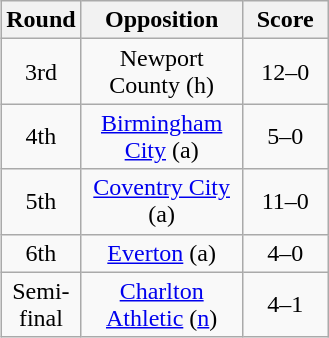<table class="wikitable" style="text-align:center;margin-left:1em;float:right">
<tr>
<th width="25">Round</th>
<th width="100">Opposition</th>
<th width="50">Score</th>
</tr>
<tr>
<td>3rd</td>
<td>Newport County (h)</td>
<td>12–0</td>
</tr>
<tr>
<td>4th</td>
<td><a href='#'>Birmingham City</a> (a)</td>
<td>5–0</td>
</tr>
<tr>
<td>5th</td>
<td><a href='#'>Coventry City</a> (a)</td>
<td>11–0</td>
</tr>
<tr>
<td>6th</td>
<td><a href='#'>Everton</a> (a)</td>
<td>4–0</td>
</tr>
<tr>
<td>Semi-final</td>
<td><a href='#'>Charlton Athletic</a> (<a href='#'>n</a>)</td>
<td>4–1</td>
</tr>
</table>
